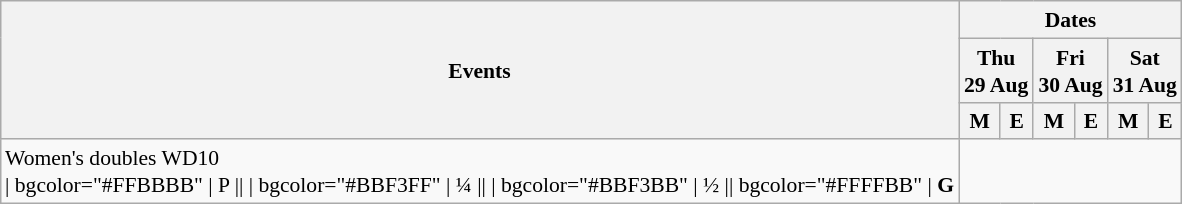<table class="wikitable" style="margin:0.5em auto; font-size:90%; line-height:1.25em; text-align:center">
<tr>
<th rowspan="3">Events</th>
<th colspan="6">Dates</th>
</tr>
<tr>
<th colspan="2">Thu<br>29 Aug</th>
<th colspan="2">Fri<br>30 Aug</th>
<th colspan="2">Sat<br>31 Aug</th>
</tr>
<tr>
<th>M</th>
<th>E</th>
<th>M</th>
<th>E</th>
<th>M</th>
<th>E</th>
</tr>
<tr>
<td align="left">Women's doubles WD10<br>| bgcolor="#FFBBBB" | P || 
| bgcolor="#BBF3FF" | ¼ || 
| bgcolor="#BBF3BB" | ½ || bgcolor="#FFFFBB" | <strong>G</strong></td>
</tr>
</table>
